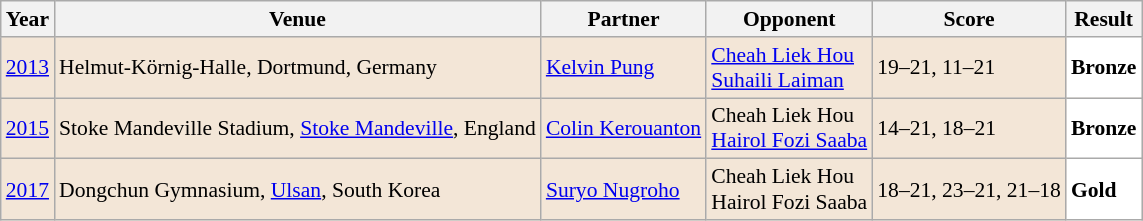<table class="sortable wikitable" style="font-size: 90%;">
<tr>
<th>Year</th>
<th>Venue</th>
<th>Partner</th>
<th>Opponent</th>
<th>Score</th>
<th>Result</th>
</tr>
<tr style="background:#F3E6D7">
<td align="center"><a href='#'>2013</a></td>
<td align="left">Helmut-Körnig-Halle, Dortmund, Germany</td>
<td align="left"> <a href='#'>Kelvin Pung</a></td>
<td align="left"> <a href='#'>Cheah Liek Hou</a><br> <a href='#'>Suhaili Laiman</a></td>
<td align="left">19–21, 11–21</td>
<td style="text-align:left; background:white"> <strong>Bronze</strong></td>
</tr>
<tr style="background:#F3E6D7">
<td align="center"><a href='#'>2015</a></td>
<td align="left">Stoke Mandeville Stadium, <a href='#'>Stoke Mandeville</a>, England</td>
<td align="left"> <a href='#'>Colin Kerouanton</a></td>
<td align="left"> Cheah Liek Hou<br> <a href='#'>Hairol Fozi Saaba</a></td>
<td align="left">14–21, 18–21</td>
<td style="text-align:left; background:white"> <strong>Bronze</strong></td>
</tr>
<tr style="background:#F3E6D7">
<td align="center"><a href='#'>2017</a></td>
<td align="left">Dongchun Gymnasium, <a href='#'>Ulsan</a>, South Korea</td>
<td align="left"> <a href='#'>Suryo Nugroho</a></td>
<td align="left"> Cheah Liek Hou<br> Hairol Fozi Saaba</td>
<td align="left">18–21, 23–21, 21–18</td>
<td style="text-align:left; background:white"> <strong>Gold</strong></td>
</tr>
</table>
